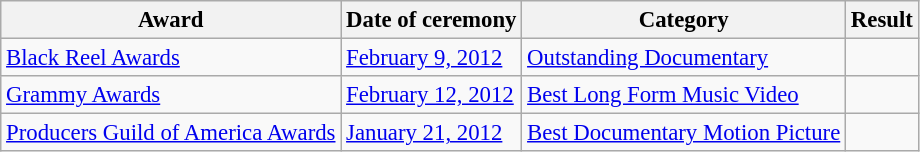<table class="wikitable" style="font-size: 95%;">
<tr>
<th>Award</th>
<th>Date of ceremony</th>
<th>Category</th>
<th>Result</th>
</tr>
<tr>
<td><a href='#'>Black Reel Awards</a></td>
<td><a href='#'>February 9, 2012</a></td>
<td><a href='#'>Outstanding Documentary</a></td>
<td></td>
</tr>
<tr>
<td><a href='#'>Grammy Awards</a></td>
<td><a href='#'>February 12, 2012</a></td>
<td><a href='#'>Best Long Form Music Video</a></td>
<td></td>
</tr>
<tr>
<td><a href='#'>Producers Guild of America Awards</a></td>
<td><a href='#'>January 21, 2012</a></td>
<td><a href='#'>Best Documentary Motion Picture</a></td>
<td></td>
</tr>
</table>
